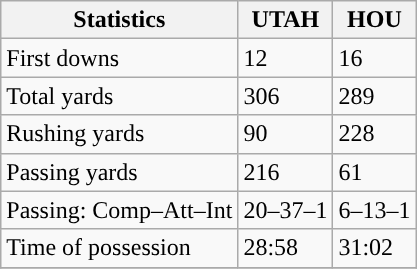<table class="wikitable" style="float: left;">
<tr>
<th>Statistics</th>
<th>UTAH</th>
<th>HOU</th>
</tr>
<tr>
<td>First downs</td>
<td>12</td>
<td>16</td>
</tr>
<tr>
<td>Total yards</td>
<td>306</td>
<td>289</td>
</tr>
<tr>
<td>Rushing yards</td>
<td>90</td>
<td>228</td>
</tr>
<tr>
<td>Passing yards</td>
<td>216</td>
<td>61</td>
</tr>
<tr>
<td>Passing: Comp–Att–Int</td>
<td>20–37–1</td>
<td>6–13–1</td>
</tr>
<tr>
<td>Time of possession</td>
<td>28:58</td>
<td>31:02</td>
</tr>
<tr>
</tr>
</table>
